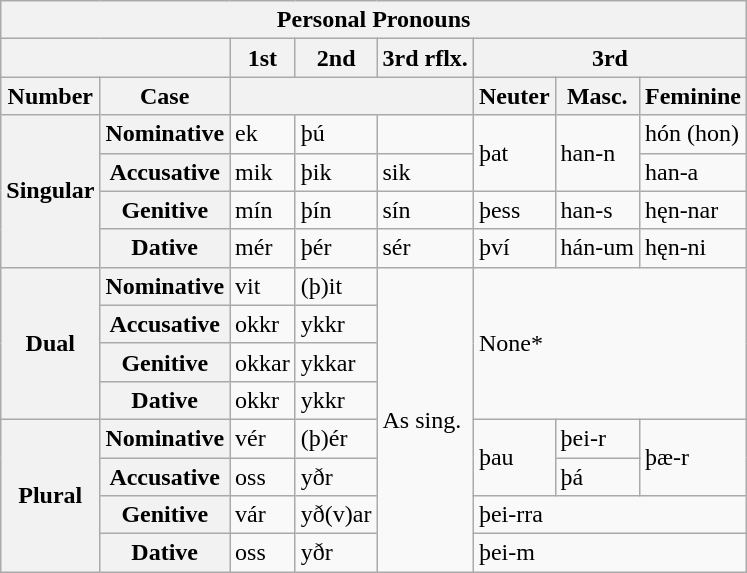<table class="wikitable">
<tr ---->
<th colspan="8" align="CENTER">Personal Pronouns</th>
</tr>
<tr ---->
<th colspan="2"> </th>
<th>1st</th>
<th>2nd</th>
<th>3rd rflx.</th>
<th colspan="3">3rd</th>
</tr>
<tr>
<th>Number</th>
<th>Case</th>
<th colspan="3"> </th>
<th>Neuter</th>
<th>Masc.</th>
<th>Feminine</th>
</tr>
<tr>
<th rowspan="4">Singular</th>
<th>Nominative</th>
<td>ek</td>
<td>þú</td>
<td> </td>
<td rowspan="2">þat</td>
<td rowspan="2">han-n</td>
<td>hón (hon)</td>
</tr>
<tr>
<th>Accusative</th>
<td>mik</td>
<td>þik</td>
<td>sik</td>
<td>han-a</td>
</tr>
<tr>
<th>Genitive</th>
<td>mín</td>
<td>þín</td>
<td>sín</td>
<td>þess</td>
<td>han-s</td>
<td>hęn-nar</td>
</tr>
<tr>
<th>Dative</th>
<td>mér</td>
<td>þér</td>
<td>sér</td>
<td>því</td>
<td>hán-um</td>
<td>hęn-ni</td>
</tr>
<tr>
<th rowspan="4">Dual</th>
<th>Nominative</th>
<td>vit</td>
<td>(þ)it</td>
<td rowspan="8">As sing.</td>
<td rowspan="4" colspan="3">None*</td>
</tr>
<tr>
<th>Accusative</th>
<td>okkr</td>
<td>ykkr</td>
</tr>
<tr>
<th>Genitive</th>
<td>okkar</td>
<td>ykkar</td>
</tr>
<tr>
<th>Dative</th>
<td>okkr</td>
<td>ykkr</td>
</tr>
<tr>
<th rowspan="4">Plural</th>
<th>Nominative</th>
<td>vér</td>
<td>(þ)ér</td>
<td rowspan="2">þau</td>
<td>þei-r</td>
<td rowspan="2">þæ-r</td>
</tr>
<tr>
<th>Accusative</th>
<td>oss</td>
<td>yðr</td>
<td>þá</td>
</tr>
<tr>
<th>Genitive</th>
<td>vár</td>
<td>yð(v)ar</td>
<td colspan="3">þei-rra</td>
</tr>
<tr>
<th>Dative</th>
<td>oss</td>
<td>yðr</td>
<td colspan="3">þei-m</td>
</tr>
</table>
